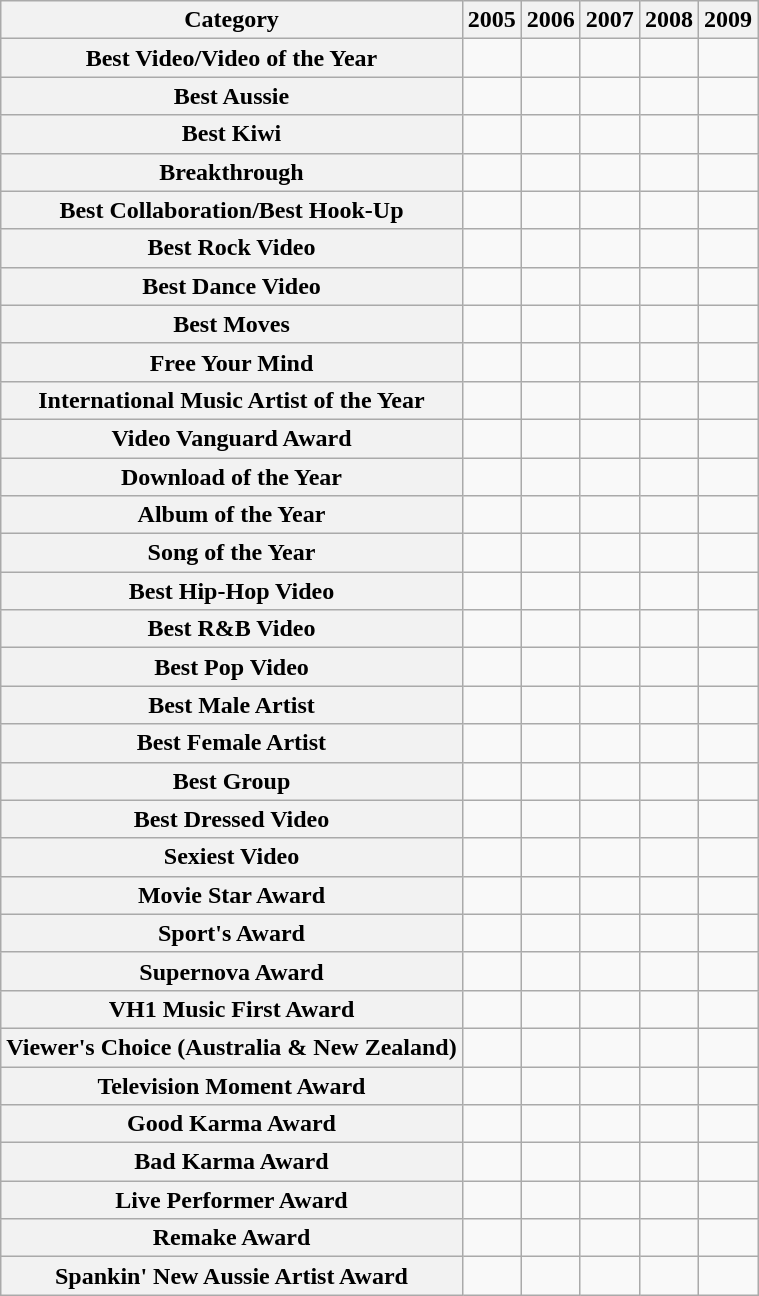<table class="wikitable plainrowheaders">
<tr>
<th scope="col">Category</th>
<th scope="col">2005</th>
<th scope="col">2006</th>
<th scope="col">2007</th>
<th scope="col">2008</th>
<th scope="col">2009</th>
</tr>
<tr>
<th scope="row">Best Video/Video of the Year</th>
<td> </td>
<td> </td>
<td> </td>
<td> </td>
<td> </td>
</tr>
<tr>
<th scope="row">Best Aussie</th>
<td> </td>
<td> </td>
<td> </td>
<td> </td>
<td> </td>
</tr>
<tr>
<th scope="row">Best Kiwi</th>
<td> </td>
<td> </td>
<td> </td>
<td> </td>
<td> </td>
</tr>
<tr>
<th scope="row">Breakthrough</th>
<td> </td>
<td> </td>
<td> </td>
<td> </td>
<td> </td>
</tr>
<tr>
<th scope="row">Best Collaboration/Best Hook-Up</th>
<td> </td>
<td> </td>
<td> </td>
<td> </td>
<td> </td>
</tr>
<tr>
<th scope="row">Best Rock Video</th>
<td> </td>
<td> </td>
<td> </td>
<td> </td>
<td> </td>
</tr>
<tr>
<th scope="row">Best Dance Video</th>
<td> </td>
<td> </td>
<td> </td>
<td> </td>
<td> </td>
</tr>
<tr>
<th scope="row">Best Moves</th>
<td> </td>
<td> </td>
<td> </td>
<td> </td>
<td> </td>
</tr>
<tr>
<th scope="row">Free Your Mind</th>
<td> </td>
<td> </td>
<td> </td>
<td> </td>
<td> </td>
</tr>
<tr>
<th scope="row">International Music Artist of the Year</th>
<td> </td>
<td> </td>
<td> </td>
<td> </td>
<td> </td>
</tr>
<tr>
<th scope="row">Video Vanguard Award</th>
<td> </td>
<td> </td>
<td> </td>
<td> </td>
<td> </td>
</tr>
<tr>
<th scope="row">Download of the Year</th>
<td> </td>
<td> </td>
<td> </td>
<td> </td>
<td> </td>
</tr>
<tr>
<th scope="row">Album of the Year</th>
<td> </td>
<td> </td>
<td> </td>
<td> </td>
<td> </td>
</tr>
<tr>
<th scope="row">Song of the Year</th>
<td> </td>
<td> </td>
<td> </td>
<td> </td>
<td> </td>
</tr>
<tr>
<th scope="row">Best Hip-Hop Video</th>
<td> </td>
<td> </td>
<td> </td>
<td> </td>
<td> </td>
</tr>
<tr>
<th scope="row">Best R&B Video</th>
<td> </td>
<td> </td>
<td> </td>
<td> </td>
<td> </td>
</tr>
<tr>
<th scope="row">Best Pop Video</th>
<td> </td>
<td> </td>
<td> </td>
<td> </td>
<td> </td>
</tr>
<tr>
<th scope="row">Best Male Artist</th>
<td> </td>
<td> </td>
<td> </td>
<td> </td>
<td> </td>
</tr>
<tr>
<th scope="row">Best Female Artist</th>
<td> </td>
<td> </td>
<td> </td>
<td> </td>
<td> </td>
</tr>
<tr>
<th scope="row">Best Group</th>
<td> </td>
<td> </td>
<td> </td>
<td> </td>
<td> </td>
</tr>
<tr>
<th scope="row">Best Dressed Video</th>
<td> </td>
<td> </td>
<td> </td>
<td> </td>
<td> </td>
</tr>
<tr>
<th scope="row">Sexiest Video</th>
<td> </td>
<td> </td>
<td> </td>
<td> </td>
<td> </td>
</tr>
<tr>
<th scope="row">Movie Star Award</th>
<td> </td>
<td> </td>
<td> </td>
<td> </td>
<td> </td>
</tr>
<tr>
<th scope="row">Sport's Award</th>
<td> </td>
<td> </td>
<td> </td>
<td> </td>
<td> </td>
</tr>
<tr>
<th scope="row">Supernova Award</th>
<td> </td>
<td> </td>
<td> </td>
<td> </td>
<td> </td>
</tr>
<tr>
<th scope="row">VH1 Music First Award</th>
<td> </td>
<td> </td>
<td> </td>
<td> </td>
<td> </td>
</tr>
<tr>
<th scope="row">Viewer's Choice (Australia & New Zealand)</th>
<td> </td>
<td> </td>
<td> </td>
<td> </td>
<td> </td>
</tr>
<tr>
<th scope="row">Television Moment Award</th>
<td> </td>
<td> </td>
<td> </td>
<td> </td>
<td> </td>
</tr>
<tr>
<th scope="row">Good Karma Award</th>
<td> </td>
<td> </td>
<td> </td>
<td> </td>
<td> </td>
</tr>
<tr>
<th scope="row">Bad Karma Award</th>
<td> </td>
<td> </td>
<td> </td>
<td> </td>
<td> </td>
</tr>
<tr>
<th scope="row">Live Performer Award</th>
<td> </td>
<td> </td>
<td> </td>
<td> </td>
<td> </td>
</tr>
<tr>
<th scope="row">Remake Award</th>
<td> </td>
<td> </td>
<td> </td>
<td> </td>
<td> </td>
</tr>
<tr>
<th scope="row">Spankin' New Aussie Artist Award</th>
<td> </td>
<td> </td>
<td> </td>
<td> </td>
<td> </td>
</tr>
</table>
